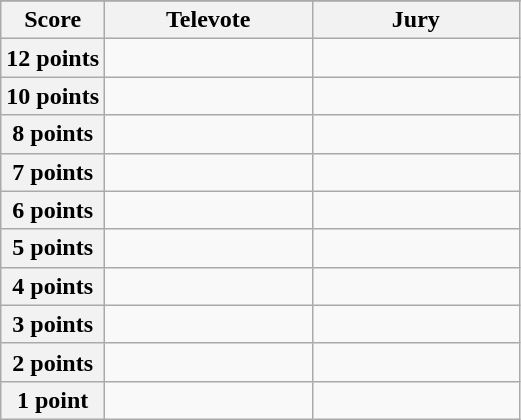<table class="wikitable">
<tr>
</tr>
<tr>
<th scope="col" width="20%">Score</th>
<th scope="col" width="40%">Televote</th>
<th scope="col" width="40%">Jury</th>
</tr>
<tr>
<th scope="row">12 points</th>
<td></td>
<td></td>
</tr>
<tr>
<th scope="row">10 points</th>
<td></td>
<td></td>
</tr>
<tr>
<th scope="row">8 points</th>
<td></td>
<td></td>
</tr>
<tr>
<th scope="row">7 points</th>
<td></td>
<td></td>
</tr>
<tr>
<th scope="row">6 points</th>
<td></td>
<td></td>
</tr>
<tr>
<th scope="row">5 points</th>
<td></td>
<td></td>
</tr>
<tr>
<th scope="row">4 points</th>
<td></td>
<td></td>
</tr>
<tr>
<th scope="row">3 points</th>
<td></td>
<td></td>
</tr>
<tr>
<th scope="row">2 points</th>
<td></td>
<td></td>
</tr>
<tr>
<th scope="row">1 point</th>
<td></td>
<td></td>
</tr>
</table>
